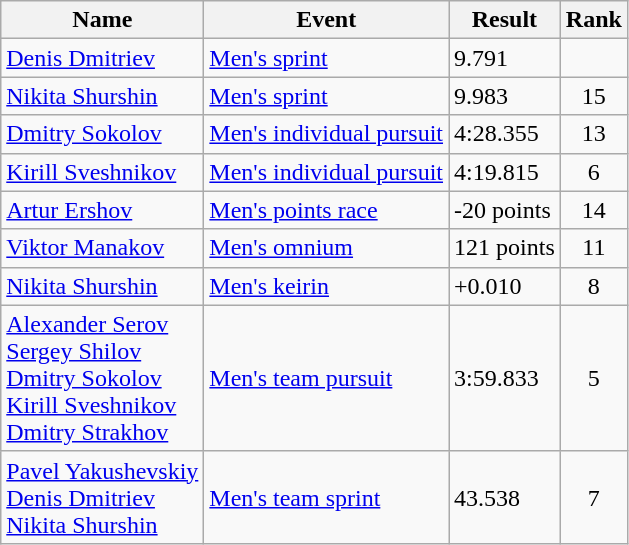<table class="wikitable sortable">
<tr>
<th>Name</th>
<th>Event</th>
<th>Result</th>
<th>Rank</th>
</tr>
<tr>
<td><a href='#'>Denis Dmitriev</a></td>
<td><a href='#'>Men's sprint</a></td>
<td>9.791</td>
<td align=center></td>
</tr>
<tr>
<td><a href='#'>Nikita Shurshin</a></td>
<td><a href='#'>Men's sprint</a></td>
<td>9.983</td>
<td align=center>15</td>
</tr>
<tr>
<td><a href='#'>Dmitry Sokolov</a></td>
<td><a href='#'>Men's individual pursuit</a></td>
<td>4:28.355</td>
<td align=center>13</td>
</tr>
<tr>
<td><a href='#'>Kirill Sveshnikov</a></td>
<td><a href='#'>Men's individual pursuit</a></td>
<td>4:19.815</td>
<td align=center>6</td>
</tr>
<tr>
<td><a href='#'>Artur Ershov</a></td>
<td><a href='#'>Men's points race</a></td>
<td>-20 points</td>
<td align=center>14</td>
</tr>
<tr>
<td><a href='#'>Viktor Manakov</a></td>
<td><a href='#'>Men's omnium</a></td>
<td>121 points</td>
<td align=center>11</td>
</tr>
<tr>
<td><a href='#'>Nikita Shurshin</a></td>
<td><a href='#'>Men's keirin</a></td>
<td>+0.010</td>
<td align=center>8</td>
</tr>
<tr>
<td><a href='#'>Alexander Serov</a><br><a href='#'>Sergey Shilov</a><br><a href='#'>Dmitry Sokolov</a><br><a href='#'>Kirill Sveshnikov</a><br><a href='#'>Dmitry Strakhov</a></td>
<td><a href='#'>Men's team pursuit</a></td>
<td>3:59.833</td>
<td align=center>5</td>
</tr>
<tr>
<td><a href='#'>Pavel Yakushevskiy</a><br><a href='#'>Denis Dmitriev</a><br><a href='#'>Nikita Shurshin</a></td>
<td><a href='#'>Men's team sprint</a></td>
<td>43.538</td>
<td align=center>7</td>
</tr>
</table>
